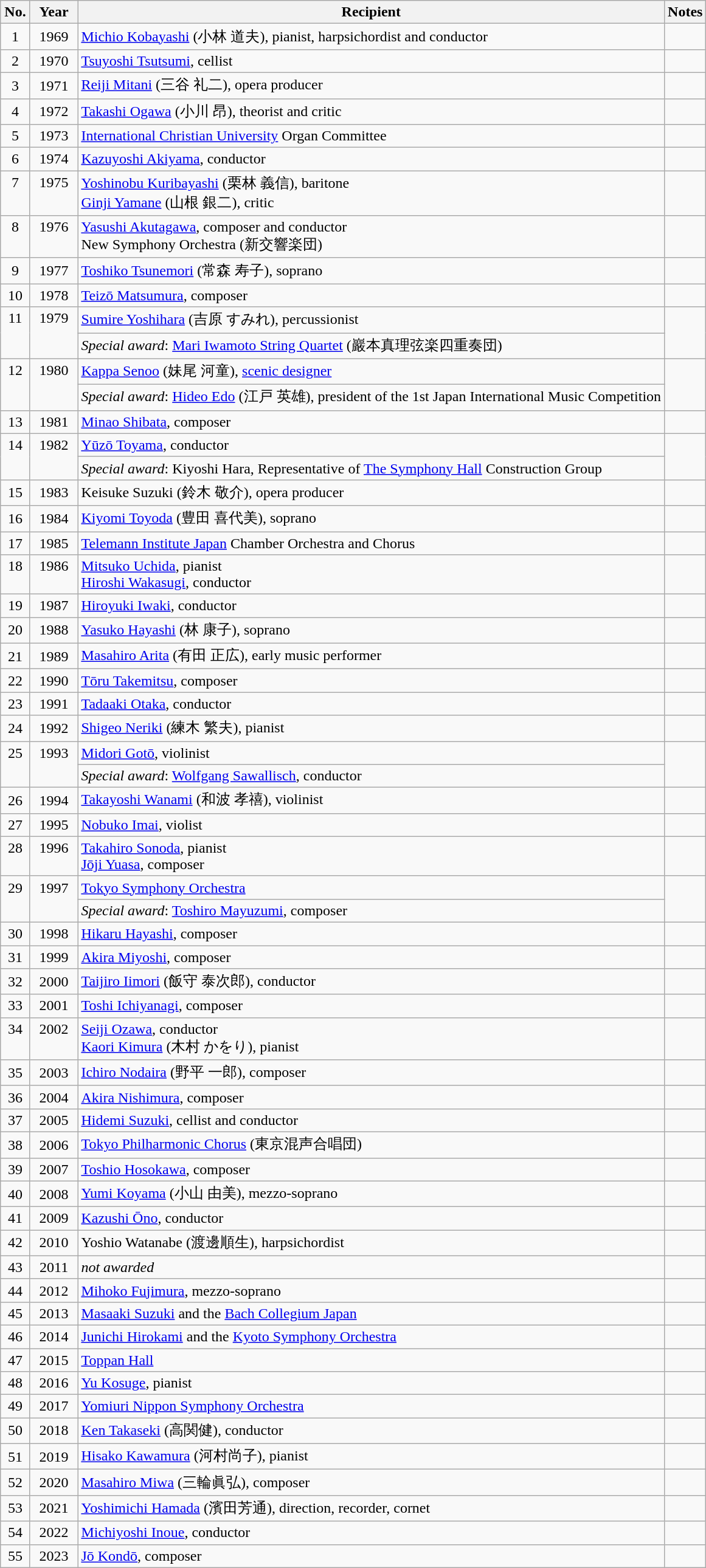<table class="wikitable">
<tr>
<th width="25">No.</th>
<th width="45">Year</th>
<th width=>Recipient</th>
<th width=>Notes</th>
</tr>
<tr>
<td align=center>1</td>
<td align=center>1969</td>
<td><a href='#'>Michio Kobayashi</a> (小林 道夫), pianist, harpsichordist and conductor</td>
<td> </td>
</tr>
<tr>
<td align=center>2</td>
<td align=center>1970</td>
<td><a href='#'>Tsuyoshi Tsutsumi</a>, cellist</td>
<td> </td>
</tr>
<tr>
<td align=center>3</td>
<td align=center>1971</td>
<td><a href='#'>Reiji Mitani</a> (三谷 礼二), opera producer</td>
<td> </td>
</tr>
<tr>
<td align=center>4</td>
<td align=center>1972</td>
<td><a href='#'>Takashi Ogawa</a> (小川 昂), theorist and critic</td>
<td> </td>
</tr>
<tr>
<td align=center>5</td>
<td align=center>1973</td>
<td><a href='#'>International Christian University</a> Organ Committee</td>
<td> </td>
</tr>
<tr>
<td align=center>6</td>
<td align=center>1974</td>
<td><a href='#'>Kazuyoshi Akiyama</a>, conductor</td>
<td> </td>
</tr>
<tr>
<td align=center valign="top">7</td>
<td align=center valign="top">1975</td>
<td><a href='#'>Yoshinobu Kuribayashi</a> (栗林 義信), baritone <br> <a href='#'>Ginji Yamane</a> (山根 銀二), critic</td>
<td valign="top"> </td>
</tr>
<tr>
<td align=center valign="top">8</td>
<td align=center valign="top">1976</td>
<td><a href='#'>Yasushi Akutagawa</a>, composer and conductor <br> New Symphony Orchestra (新交響楽団)</td>
<td valign="top"> </td>
</tr>
<tr>
<td align=center>9</td>
<td align=center>1977</td>
<td><a href='#'>Toshiko Tsunemori</a> (常森 寿子), soprano</td>
<td> </td>
</tr>
<tr>
<td align=center>10</td>
<td align=center>1978</td>
<td><a href='#'>Teizō Matsumura</a>, composer</td>
<td> </td>
</tr>
<tr>
<td rowspan="2" align="center" valign="top">11</td>
<td rowspan="2" align=center valign="top">1979</td>
<td><a href='#'>Sumire Yoshihara</a> (吉原 すみれ), percussionist</td>
<td rowspan="2"  valign="top"> </td>
</tr>
<tr>
<td><em>Special award</em>: <a href='#'>Mari Iwamoto String Quartet</a> (巖本真理弦楽四重奏団)</td>
</tr>
<tr>
<td rowspan="2" align="center" valign="top">12</td>
<td rowspan="2" align=center valign="top">1980</td>
<td><a href='#'>Kappa Senoo</a> (妹尾 河童), <a href='#'>scenic designer</a></td>
<td rowspan="2"  valign="top"> </td>
</tr>
<tr>
<td><em>Special award</em>: <a href='#'>Hideo Edo</a> (江戸 英雄), president of the 1st Japan International Music Competition</td>
</tr>
<tr>
<td align=center>13</td>
<td align=center>1981</td>
<td><a href='#'>Minao Shibata</a>, composer</td>
<td> </td>
</tr>
<tr>
<td rowspan="2" align="center" valign="top">14</td>
<td rowspan="2" align=center valign="top">1982</td>
<td><a href='#'>Yūzō Toyama</a>, conductor</td>
<td rowspan="2"  valign="top"> </td>
</tr>
<tr>
<td><em>Special award</em>: Kiyoshi Hara, Representative of <a href='#'>The Symphony Hall</a> Construction Group</td>
</tr>
<tr>
<td align=center>15</td>
<td align=center>1983</td>
<td>Keisuke Suzuki (鈴木 敬介), opera producer</td>
<td> </td>
</tr>
<tr>
<td align=center>16</td>
<td align=center>1984</td>
<td><a href='#'>Kiyomi Toyoda</a> (豊田 喜代美), soprano</td>
<td> </td>
</tr>
<tr>
<td align=center>17</td>
<td align=center>1985</td>
<td><a href='#'>Telemann Institute Japan</a> Chamber Orchestra and Chorus</td>
<td></td>
</tr>
<tr>
<td align=center valign="top">18</td>
<td align=center valign="top">1986</td>
<td><a href='#'>Mitsuko Uchida</a>, pianist <br> <a href='#'>Hiroshi Wakasugi</a>, conductor</td>
<td valign="top"> </td>
</tr>
<tr>
<td align=center>19</td>
<td align=center>1987</td>
<td><a href='#'>Hiroyuki Iwaki</a>, conductor</td>
<td> </td>
</tr>
<tr>
<td align=center>20</td>
<td align=center>1988</td>
<td><a href='#'>Yasuko Hayashi</a> (林 康子), soprano</td>
<td> </td>
</tr>
<tr>
<td align=center>21</td>
<td align=center>1989</td>
<td><a href='#'>Masahiro Arita</a> (有田 正広), early music performer</td>
<td> </td>
</tr>
<tr>
<td align=center>22</td>
<td align=center>1990</td>
<td><a href='#'>Tōru Takemitsu</a>, composer</td>
<td> </td>
</tr>
<tr>
<td align=center>23</td>
<td align=center>1991</td>
<td><a href='#'>Tadaaki Otaka</a>, conductor</td>
<td> </td>
</tr>
<tr>
<td align=center>24</td>
<td align=center>1992</td>
<td><a href='#'>Shigeo Neriki</a> (練木 繁夫), pianist</td>
<td> </td>
</tr>
<tr>
<td rowspan="2" align="center" valign="top">25</td>
<td rowspan="2" align=center valign="top">1993</td>
<td><a href='#'>Midori Gotō</a>, violinist</td>
<td rowspan="2"  valign="top"> </td>
</tr>
<tr>
<td><em>Special award</em>: <a href='#'>Wolfgang Sawallisch</a>, conductor</td>
</tr>
<tr>
<td align=center>26</td>
<td align=center>1994</td>
<td><a href='#'>Takayoshi Wanami</a> (和波 孝禧), violinist</td>
<td> </td>
</tr>
<tr>
<td align=center>27</td>
<td align=center>1995</td>
<td><a href='#'>Nobuko Imai</a>, violist</td>
<td> </td>
</tr>
<tr>
<td align=center valign="top">28</td>
<td align=center valign="top">1996</td>
<td><a href='#'>Takahiro Sonoda</a>, pianist <br> <a href='#'>Jōji Yuasa</a>, composer</td>
<td valign="top"> </td>
</tr>
<tr>
<td rowspan="2" align="center" valign="top">29</td>
<td rowspan="2" align=center valign="top">1997</td>
<td><a href='#'>Tokyo Symphony Orchestra</a></td>
<td rowspan="2"  valign="top"> </td>
</tr>
<tr>
<td><em>Special award</em>: <a href='#'>Toshiro Mayuzumi</a>, composer</td>
</tr>
<tr>
<td align=center>30</td>
<td align=center>1998</td>
<td><a href='#'>Hikaru Hayashi</a>, composer</td>
<td> </td>
</tr>
<tr>
<td align=center>31</td>
<td align=center>1999</td>
<td><a href='#'>Akira Miyoshi</a>, composer</td>
<td> </td>
</tr>
<tr>
<td align=center>32</td>
<td align=center>2000</td>
<td><a href='#'>Taijiro Iimori</a> (飯守 泰次郎), conductor</td>
<td></td>
</tr>
<tr>
<td align=center>33</td>
<td align=center>2001</td>
<td><a href='#'>Toshi Ichiyanagi</a>, composer</td>
<td> </td>
</tr>
<tr>
<td align=center valign="top">34</td>
<td align=center valign="top">2002</td>
<td><a href='#'>Seiji Ozawa</a>, conductor <br> <a href='#'>Kaori Kimura</a> (木村 かをり), pianist</td>
<td valign="top"> </td>
</tr>
<tr>
<td align=center>35</td>
<td align=center>2003</td>
<td><a href='#'>Ichiro Nodaira</a> (野平 一郎), composer</td>
<td></td>
</tr>
<tr>
<td align=center>36</td>
<td align=center>2004</td>
<td><a href='#'>Akira Nishimura</a>, composer</td>
<td> </td>
</tr>
<tr>
<td align=center>37</td>
<td align=center>2005</td>
<td><a href='#'>Hidemi Suzuki</a>, cellist and conductor</td>
<td> </td>
</tr>
<tr>
<td align=center>38</td>
<td align=center>2006</td>
<td><a href='#'>Tokyo Philharmonic Chorus</a> (東京混声合唱団)</td>
<td> </td>
</tr>
<tr>
<td align=center>39</td>
<td align=center>2007</td>
<td><a href='#'>Toshio Hosokawa</a>, composer</td>
<td> </td>
</tr>
<tr>
<td align=center>40</td>
<td align=center>2008</td>
<td><a href='#'>Yumi Koyama</a> (小山 由美), mezzo-soprano</td>
<td> </td>
</tr>
<tr>
<td align=center>41</td>
<td align=center>2009</td>
<td><a href='#'>Kazushi Ōno</a>, conductor</td>
<td> </td>
</tr>
<tr>
<td align=center>42</td>
<td align=center>2010</td>
<td>Yoshio Watanabe (渡邊順生), harpsichordist</td>
<td> </td>
</tr>
<tr>
<td align=center>43</td>
<td align=center>2011</td>
<td><em>not awarded</em></td>
<td> </td>
</tr>
<tr>
<td align=center>44</td>
<td align=center>2012</td>
<td><a href='#'>Mihoko Fujimura</a>, mezzo-soprano</td>
<td> </td>
</tr>
<tr>
<td align=center>45</td>
<td align=center>2013</td>
<td><a href='#'>Masaaki Suzuki</a> and the <a href='#'>Bach Collegium Japan</a></td>
<td> </td>
</tr>
<tr>
<td align=center>46</td>
<td align=center>2014</td>
<td><a href='#'>Junichi Hirokami</a> and the <a href='#'>Kyoto Symphony Orchestra</a></td>
<td> </td>
</tr>
<tr>
<td align=center>47</td>
<td align=center>2015</td>
<td><a href='#'>Toppan Hall</a></td>
<td> </td>
</tr>
<tr>
<td align=center>48</td>
<td align=center>2016</td>
<td><a href='#'>Yu Kosuge</a>, pianist</td>
<td> </td>
</tr>
<tr>
<td align=center>49</td>
<td align=center>2017</td>
<td><a href='#'>Yomiuri Nippon Symphony Orchestra</a></td>
<td> </td>
</tr>
<tr>
<td align=center>50</td>
<td align=center>2018</td>
<td><a href='#'>Ken Takaseki</a> (高関健), conductor</td>
<td> </td>
</tr>
<tr>
<td align=center>51</td>
<td align=center>2019</td>
<td><a href='#'>Hisako Kawamura</a> (河村尚子), pianist</td>
<td> </td>
</tr>
<tr>
<td align=center>52</td>
<td align=center>2020</td>
<td><a href='#'>Masahiro Miwa</a> (三輪眞弘), composer</td>
<td> </td>
</tr>
<tr>
<td align=center>53</td>
<td align=center>2021</td>
<td><a href='#'>Yoshimichi Hamada</a> (濱田芳通), direction, recorder, cornet</td>
<td> </td>
</tr>
<tr>
<td align=center>54</td>
<td align=center>2022</td>
<td><a href='#'>Michiyoshi Inoue</a>, conductor</td>
<td> </td>
</tr>
<tr>
<td align=center>55</td>
<td align=center>2023</td>
<td><a href='#'>Jō Kondō</a>, composer</td>
<td> </td>
</tr>
</table>
